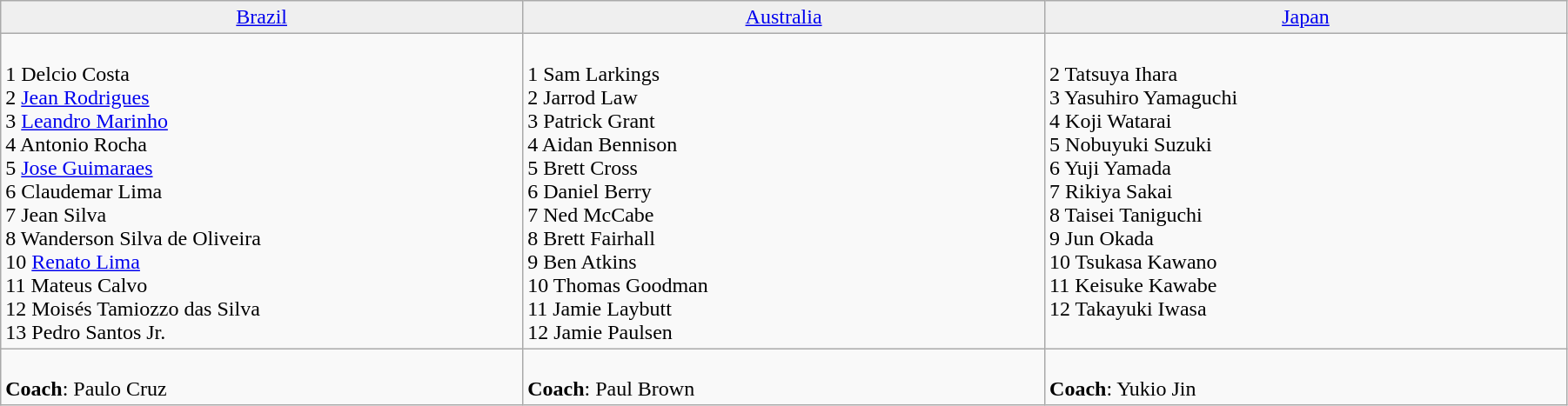<table class="wikitable mw-collapsible mw-collapsed" cellpadding=5 cellspacing=0 style="width:95%">
<tr align=center>
<td bgcolor="#efefef" width="200"> <a href='#'>Brazil</a></td>
<td bgcolor="#efefef" width="200"> <a href='#'>Australia</a></td>
<td bgcolor="#efefef" width="200"> <a href='#'>Japan</a></td>
</tr>
<tr valign=top>
<td><br>1 Delcio Costa<br>
2 <a href='#'>Jean Rodrigues</a><br>
3 <a href='#'>Leandro Marinho</a><br>
4 Antonio Rocha<br>
5 <a href='#'>Jose Guimaraes</a><br>
6 Claudemar Lima<br>
7 Jean Silva<br>
8 Wanderson Silva de Oliveira<br>
10 <a href='#'>Renato Lima</a><br>
11 Mateus Calvo<br>
12 Moisés Tamiozzo das Silva<br>
13 Pedro Santos Jr.</td>
<td><br>1 Sam Larkings<br>
2 Jarrod Law<br>
3 Patrick Grant<br>
4 Aidan Bennison<br>
5 Brett Cross<br>
6 Daniel Berry<br>
7 Ned McCabe<br>
8 Brett Fairhall<br>
9 Ben Atkins<br>
10 Thomas Goodman<br>
11 Jamie Laybutt<br>
12 Jamie Paulsen</td>
<td><br>2 Tatsuya Ihara<br>
3 Yasuhiro Yamaguchi<br>
4 Koji Watarai<br>
5 Nobuyuki Suzuki<br>
6 Yuji Yamada<br>
7 Rikiya Sakai<br>
8 Taisei Taniguchi<br>
9 Jun Okada<br>
10 Tsukasa Kawano<br>
11 Keisuke Kawabe<br>
12 Takayuki Iwasa</td>
</tr>
<tr valign=top>
<td><br><strong>Coach</strong>: Paulo Cruz</td>
<td><br><strong>Coach</strong>: Paul Brown</td>
<td><br><strong>Coach</strong>: Yukio Jin</td>
</tr>
</table>
